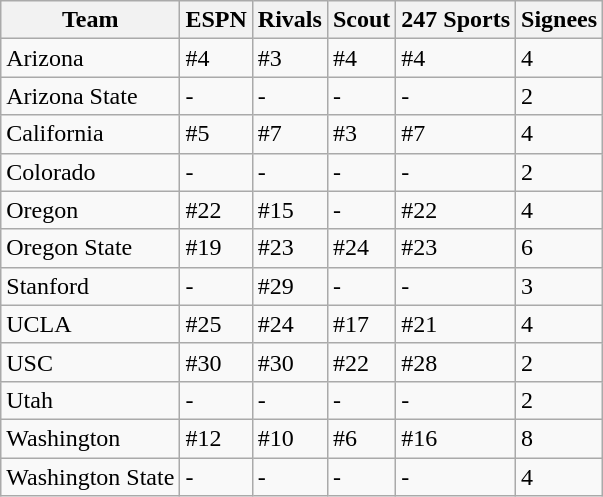<table class="wikitable">
<tr>
<th>Team</th>
<th>ESPN</th>
<th>Rivals</th>
<th>Scout</th>
<th>247 Sports</th>
<th>Signees</th>
</tr>
<tr>
<td>Arizona</td>
<td>#4</td>
<td>#3</td>
<td>#4</td>
<td>#4</td>
<td>4</td>
</tr>
<tr>
<td>Arizona State</td>
<td>-</td>
<td>-</td>
<td>-</td>
<td>-</td>
<td>2</td>
</tr>
<tr>
<td>California</td>
<td>#5</td>
<td>#7</td>
<td>#3</td>
<td>#7</td>
<td>4</td>
</tr>
<tr>
<td>Colorado</td>
<td>-</td>
<td>-</td>
<td>-</td>
<td>-</td>
<td>2</td>
</tr>
<tr>
<td>Oregon</td>
<td>#22</td>
<td>#15</td>
<td>-</td>
<td>#22</td>
<td>4</td>
</tr>
<tr>
<td>Oregon State</td>
<td>#19</td>
<td>#23</td>
<td>#24</td>
<td>#23</td>
<td>6</td>
</tr>
<tr>
<td>Stanford</td>
<td>-</td>
<td>#29</td>
<td>-</td>
<td>-</td>
<td>3</td>
</tr>
<tr>
<td>UCLA</td>
<td>#25</td>
<td>#24</td>
<td>#17</td>
<td>#21</td>
<td>4</td>
</tr>
<tr>
<td>USC</td>
<td>#30</td>
<td>#30</td>
<td>#22</td>
<td>#28</td>
<td>2</td>
</tr>
<tr>
<td>Utah</td>
<td>-</td>
<td>-</td>
<td>-</td>
<td>-</td>
<td>2</td>
</tr>
<tr>
<td>Washington</td>
<td>#12</td>
<td>#10</td>
<td>#6</td>
<td>#16</td>
<td>8</td>
</tr>
<tr>
<td>Washington State</td>
<td>-</td>
<td>-</td>
<td>-</td>
<td>-</td>
<td>4</td>
</tr>
</table>
